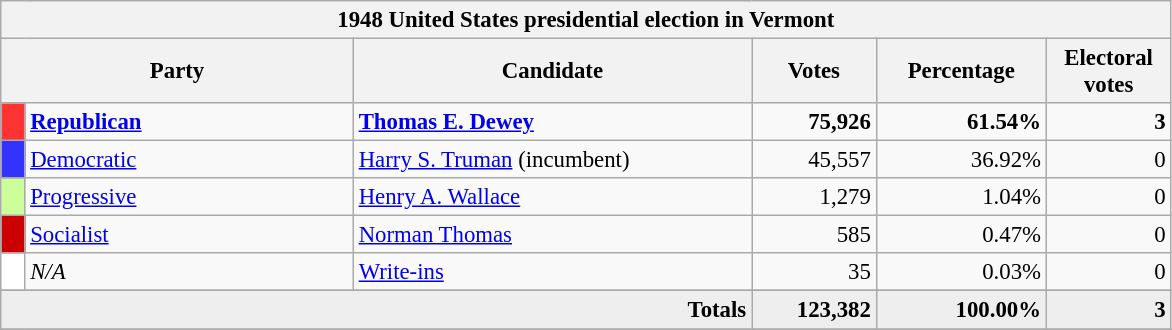<table class="wikitable" style="font-size: 95%;">
<tr>
<th colspan="6">1948 United States presidential election in Vermont</th>
</tr>
<tr>
<th colspan="2" style="width: 15em">Party</th>
<th style="width: 17em">Candidate</th>
<th style="width: 5em">Votes</th>
<th style="width: 7em">Percentage</th>
<th style="width: 5em">Electoral votes</th>
</tr>
<tr>
<th style="background-color:#FF3333; width: 3px"></th>
<td style="width: 130px"><strong><a href='#'>Republican</a></strong></td>
<td><strong><a href='#'>Thomas E. Dewey</a></strong></td>
<td align="right"><strong>75,926</strong></td>
<td align="right"><strong>61.54%</strong></td>
<td align="right"><strong>3</strong></td>
</tr>
<tr>
<th style="background-color:#3333FF; width: 3px"></th>
<td style="width: 130px"><a href='#'>Democratic</a></td>
<td><a href='#'>Harry S. Truman</a> (incumbent)</td>
<td align="right">45,557</td>
<td align="right">36.92%</td>
<td align="right">0</td>
</tr>
<tr>
<th style="background-color:#CCFF99; width: 3px"></th>
<td style="width: 130px"><a href='#'>Progressive</a></td>
<td><a href='#'>Henry A. Wallace</a></td>
<td align="right">1,279</td>
<td align="right">1.04%</td>
<td align="right">0</td>
</tr>
<tr>
<th style="background-color:#CC0000; width: 3px"></th>
<td style="width: 130px"><a href='#'>Socialist</a></td>
<td><a href='#'>Norman Thomas</a></td>
<td align="right">585</td>
<td align="right">0.47%</td>
<td align="right">0</td>
</tr>
<tr>
<th style="background-color:#FFFFFF; width: 3px"></th>
<td style="width: 130px"><em>N/A</em></td>
<td><a href='#'>Write-ins</a></td>
<td align="right">35</td>
<td align="right">0.03%</td>
<td align="right">0</td>
</tr>
<tr>
</tr>
<tr bgcolor="#EEEEEE">
<td colspan="3" align="right"><strong>Totals</strong></td>
<td align="right"><strong>123,382</strong></td>
<td align="right"><strong>100.00%</strong></td>
<td align="right"><strong>3</strong></td>
</tr>
<tr bgcolor="#EEEEEE">
</tr>
</table>
